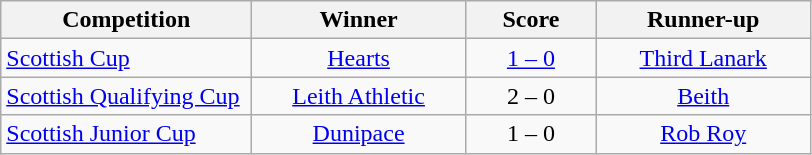<table class="wikitable" style="text-align: center;">
<tr>
<th width=160>Competition</th>
<th width=135>Winner</th>
<th width=80>Score</th>
<th width=135>Runner-up</th>
</tr>
<tr>
<td align=left><a href='#'>Scottish Cup</a></td>
<td><a href='#'>Hearts</a></td>
<td><a href='#'>1 – 0</a></td>
<td><a href='#'>Third Lanark</a></td>
</tr>
<tr>
<td align=left><a href='#'>Scottish Qualifying Cup</a></td>
<td><a href='#'>Leith Athletic</a></td>
<td>2 – 0</td>
<td><a href='#'>Beith</a></td>
</tr>
<tr>
<td align=left><a href='#'>Scottish Junior Cup</a></td>
<td><a href='#'>Dunipace</a></td>
<td>1 – 0</td>
<td><a href='#'>Rob Roy</a></td>
</tr>
</table>
